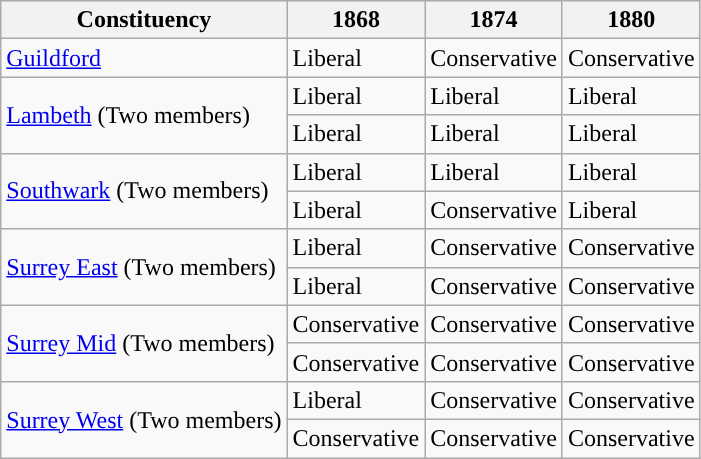<table class="wikitable">
<tr>
<th>Constituency</th>
<th>1868</th>
<th>1874</th>
<th>1880</th>
</tr>
<tr>
<td><a href='#'>Guildford</a></td>
<td>Liberal</td>
<td>Conservative</td>
<td>Conservative</td>
</tr>
<tr>
<td rowspan="2"><a href='#'>Lambeth</a> (Two members)</td>
<td>Liberal</td>
<td>Liberal</td>
<td>Liberal</td>
</tr>
<tr>
<td>Liberal</td>
<td>Liberal</td>
<td>Liberal</td>
</tr>
<tr>
<td rowspan="2"><a href='#'>Southwark</a> (Two members)</td>
<td>Liberal</td>
<td>Liberal</td>
<td>Liberal</td>
</tr>
<tr>
<td>Liberal</td>
<td>Conservative</td>
<td>Liberal</td>
</tr>
<tr>
<td rowspan="2"><a href='#'>Surrey East</a> (Two members)</td>
<td>Liberal</td>
<td>Conservative</td>
<td>Conservative</td>
</tr>
<tr>
<td>Liberal</td>
<td>Conservative</td>
<td>Conservative</td>
</tr>
<tr>
<td rowspan="2"><a href='#'>Surrey Mid</a> (Two members)</td>
<td>Conservative</td>
<td>Conservative</td>
<td>Conservative</td>
</tr>
<tr>
<td>Conservative</td>
<td>Conservative</td>
<td>Conservative</td>
</tr>
<tr>
<td rowspan="2"><a href='#'>Surrey West</a> (Two members)</td>
<td>Liberal</td>
<td>Conservative</td>
<td>Conservative</td>
</tr>
<tr>
<td>Conservative</td>
<td>Conservative</td>
<td>Conservative</td>
</tr>
</table>
